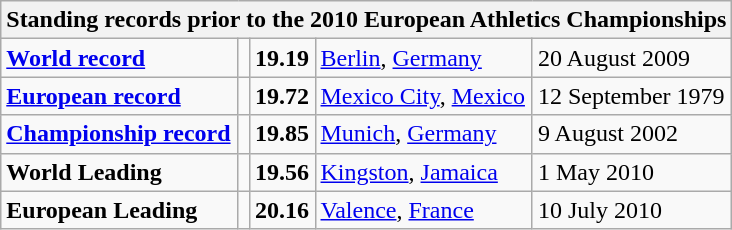<table class="wikitable">
<tr>
<th colspan="5">Standing records prior to the 2010 European Athletics Championships</th>
</tr>
<tr>
<td><strong><a href='#'>World record</a></strong></td>
<td></td>
<td><strong>19.19</strong></td>
<td><a href='#'>Berlin</a>, <a href='#'>Germany</a></td>
<td>20 August 2009</td>
</tr>
<tr>
<td><strong><a href='#'>European record</a></strong></td>
<td></td>
<td><strong>19.72</strong></td>
<td><a href='#'>Mexico City</a>, <a href='#'>Mexico</a></td>
<td>12 September 1979</td>
</tr>
<tr>
<td><strong><a href='#'>Championship record</a></strong></td>
<td></td>
<td><strong>19.85</strong></td>
<td><a href='#'>Munich</a>, <a href='#'>Germany</a></td>
<td>9 August 2002</td>
</tr>
<tr>
<td><strong>World Leading</strong></td>
<td></td>
<td><strong>19.56</strong></td>
<td><a href='#'>Kingston</a>, <a href='#'>Jamaica</a></td>
<td>1 May 2010</td>
</tr>
<tr>
<td><strong>European Leading</strong></td>
<td></td>
<td><strong>20.16</strong></td>
<td><a href='#'>Valence</a>, <a href='#'>France</a></td>
<td>10 July 2010</td>
</tr>
</table>
